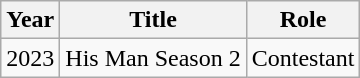<table class="wikitable">
<tr>
<th>Year</th>
<th>Title</th>
<th>Role</th>
</tr>
<tr>
<td>2023</td>
<td>His Man Season 2</td>
<td>Contestant</td>
</tr>
</table>
